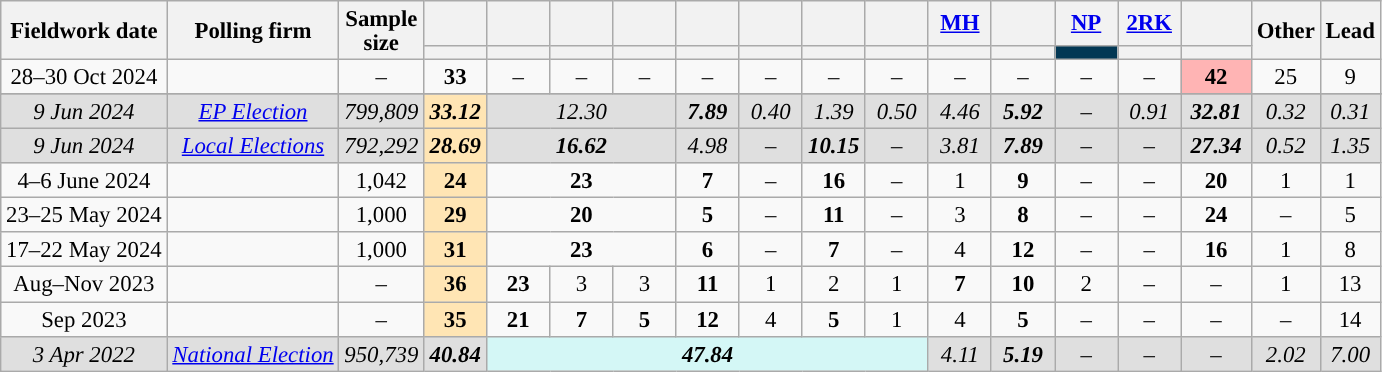<table class="wikitable sortable" style="text-align:center;font-size:95%;line-height:16px;">
<tr>
<th rowspan="2">Fieldwork date</th>
<th rowspan="2">Polling firm</th>
<th rowspan="2">Sample<br>size</th>
<th style="width:35px;"></th>
<th style="width:35px;"></th>
<th style="width:35px;"></th>
<th style="width:35px;"></th>
<th style="width:35px;"></th>
<th style="width:35px;"></th>
<th style="width:35px;"></th>
<th style="width:35px;"></th>
<th style="width:35px;"><a href='#'>MH</a></th>
<th style="width:35px;"></th>
<th style="width:35px;"><a href='#'>NP</a></th>
<th style="width:35px;"><a href='#'>2RK</a></th>
<th class="unsortable" style="width:40px;"></th>
<th rowspan="2">Other</th>
<th rowspan="2">Lead</th>
</tr>
<tr>
<th style="background:"></th>
<th style="background:"></th>
<th style="background:"></th>
<th style="background:"></th>
<th style="background:"></th>
<th style="background:"></th>
<th style="background:"></th>
<th style="background:"></th>
<th style="background:"></th>
<th style="background:"></th>
<th style="background:#023854;"></th>
<th style="background:"></th>
<th style="background:"></th>
</tr>
<tr>
<td data-sort-value="2024-11-04">28–30 Oct 2024</td>
<td></td>
<td>–</td>
<td><strong>33</strong></td>
<td>–</td>
<td>–</td>
<td>–</td>
<td>–</td>
<td>–</td>
<td>–</td>
<td>–</td>
<td>–</td>
<td>–</td>
<td>–</td>
<td>–</td>
<td style="background:#FFB4B4"><strong>42</strong></td>
<td>25</td>
<td style="background:">9</td>
</tr>
<tr>
</tr>
<tr style="background:#DFDFDF;">
<td><em>9 Jun 2024</em></td>
<td><em><a href='#'>EP Election</a></em></td>
<td><em>799,809</em></td>
<td style="background:#FFE5B4"><strong><em>33.12</em></strong></td>
<td colspan="3"><em>12.30</em></td>
<td><strong><em>7.89</em></strong></td>
<td><em>0.40</em></td>
<td><em>1.39</em></td>
<td><em>0.50</em></td>
<td><em>4.46</em></td>
<td><strong><em>5.92</em></strong></td>
<td>–</td>
<td><em>0.91</em></td>
<td><strong><em>32.81</em></strong></td>
<td><em>0.32</em></td>
<td style="background:"><em>0.31</em></td>
</tr>
<tr style="background:#DFDFDF;">
<td data-sort-value="2024-06-09"><em>9 Jun 2024</em></td>
<td><em><a href='#'>Local Elections</a></em></td>
<td><em>792,292</em></td>
<td style="background:#FFE5B4"><strong><em>28.69</em></strong></td>
<td colspan="3"><strong><em>16.62</em></strong></td>
<td><em>4.98</em></td>
<td>–</td>
<td><strong><em>10.15</em></strong></td>
<td>–</td>
<td><em>3.81</em></td>
<td><strong><em>7.89</em></strong></td>
<td>–</td>
<td>–</td>
<td><strong><em>27.34</em></strong></td>
<td><em>0.52</em></td>
<td style="background:"><em>1.35</em></td>
</tr>
<tr>
<td data-sort-value="2024-06-08">4–6 June 2024</td>
<td></td>
<td>1,042</td>
<td style="background:#FFE5B4"><strong>24</strong></td>
<td colspan=3><strong>23</strong></td>
<td><strong>7</strong></td>
<td>–</td>
<td><strong>16</strong></td>
<td>–</td>
<td>1</td>
<td><strong>9</strong></td>
<td>–</td>
<td>–</td>
<td><strong>20</strong></td>
<td>1</td>
<td style="background:">1</td>
</tr>
<tr>
<td data-sort-value="2024-05-25">23–25 May 2024</td>
<td></td>
<td>1,000</td>
<td style="background:#FFE5B4"><strong>29</strong></td>
<td colspan=3><strong>20</strong></td>
<td><strong>5</strong></td>
<td>–</td>
<td><strong>11</strong></td>
<td>–</td>
<td>3</td>
<td><strong>8</strong></td>
<td>–</td>
<td>–</td>
<td><strong>24</strong></td>
<td>–</td>
<td style="background:">5</td>
</tr>
<tr>
<td data-sort-value="2024-05-22">17–22 May 2024</td>
<td></td>
<td>1,000</td>
<td style="background:#FFE5B4"><strong>31</strong></td>
<td colspan=3><strong>23</strong></td>
<td><strong>6</strong></td>
<td>–</td>
<td><strong>7</strong></td>
<td>–</td>
<td>4</td>
<td><strong>12</strong></td>
<td>–</td>
<td>–</td>
<td><strong>16</strong></td>
<td>1</td>
<td style="background:">8</td>
</tr>
<tr>
<td data-sort-value="2023-12-14">Aug–Nov 2023</td>
<td></td>
<td>–</td>
<td style="background:#FFE5B4"><strong>36</strong></td>
<td><strong>23</strong></td>
<td>3</td>
<td>3</td>
<td><strong>11</strong></td>
<td>1</td>
<td>2</td>
<td>1</td>
<td><strong>7</strong></td>
<td><strong>10</strong></td>
<td>2</td>
<td>–</td>
<td>–</td>
<td>1</td>
<td style="background:">13</td>
</tr>
<tr>
<td data-sort-value="2023-09-22">Sep 2023</td>
<td></td>
<td>–</td>
<td style="background:#FFE5B4"><strong>35</strong></td>
<td><strong>21</strong></td>
<td><strong>7</strong></td>
<td><strong>5</strong></td>
<td><strong>12</strong></td>
<td>4</td>
<td><strong>5</strong></td>
<td>1</td>
<td>4</td>
<td><strong>5</strong></td>
<td>–</td>
<td>–</td>
<td>–</td>
<td>–</td>
<td style="background:">14</td>
</tr>
<tr style="background:#DFDFDF;">
<td data-sort-value="2022-04-03"><em>3 Apr 2022</em></td>
<td><em><a href='#'>National Election</a></em></td>
<td><em>950,739</em></td>
<td><strong><em>40.84</em></strong></td>
<td colspan="7" style="background:#D4F7F6"><strong><em>47.84</em></strong></td>
<td><em>4.11</em></td>
<td><strong><em>5.19</em></strong></td>
<td>–</td>
<td>–</td>
<td>–</td>
<td><em>2.02</em></td>
<td style="background:"><em>7.00</em></td>
</tr>
</table>
